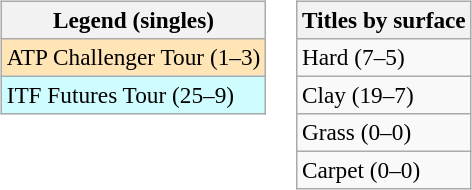<table>
<tr valign=top>
<td><br><table class=wikitable style=font-size:97%>
<tr>
<th>Legend (singles)</th>
</tr>
<tr bgcolor=moccasin>
<td>ATP Challenger Tour (1–3)</td>
</tr>
<tr bgcolor=#cffcff>
<td>ITF Futures Tour (25–9)</td>
</tr>
</table>
</td>
<td><br><table class=wikitable style=font-size:97%>
<tr>
<th>Titles by surface</th>
</tr>
<tr>
<td>Hard (7–5)</td>
</tr>
<tr>
<td>Clay (19–7)</td>
</tr>
<tr>
<td>Grass (0–0)</td>
</tr>
<tr>
<td>Carpet (0–0)</td>
</tr>
</table>
</td>
</tr>
</table>
